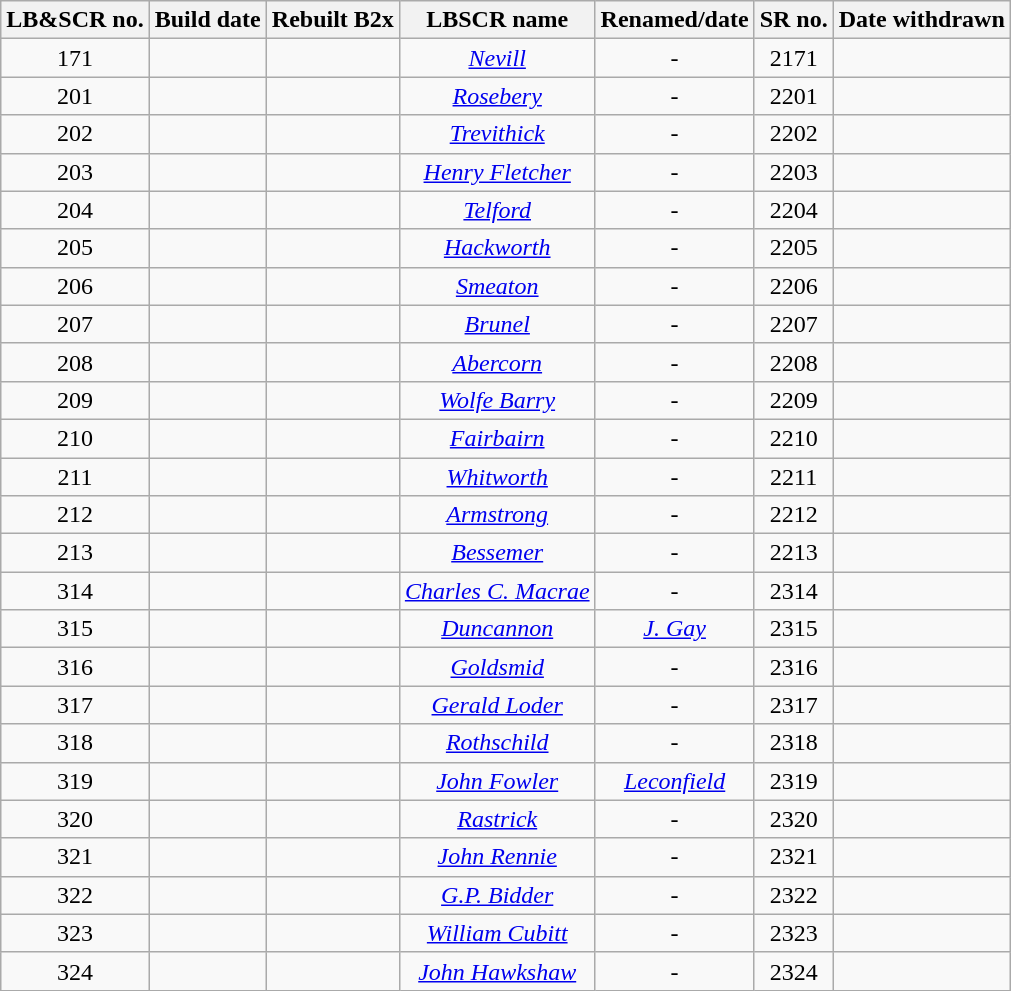<table class="wikitable sortable mw-collapsible" style="text-align:center; clear:both;">
<tr>
<th>LB&SCR no.</th>
<th>Build date</th>
<th>Rebuilt B2x</th>
<th>LBSCR name</th>
<th>Renamed/date</th>
<th>SR no.</th>
<th>Date withdrawn</th>
</tr>
<tr>
<td>171</td>
<td></td>
<td></td>
<td><em><a href='#'>Nevill</a></em></td>
<td>-</td>
<td>2171</td>
<td></td>
</tr>
<tr>
<td>201</td>
<td></td>
<td></td>
<td><em><a href='#'>Rosebery</a></em></td>
<td>-</td>
<td>2201</td>
<td></td>
</tr>
<tr>
<td>202</td>
<td></td>
<td></td>
<td><em><a href='#'>Trevithick</a></em></td>
<td>-</td>
<td>2202</td>
<td></td>
</tr>
<tr>
<td>203</td>
<td></td>
<td></td>
<td><em><a href='#'>Henry Fletcher</a></em></td>
<td>-</td>
<td>2203</td>
<td></td>
</tr>
<tr>
<td>204</td>
<td></td>
<td></td>
<td><em><a href='#'>Telford</a></em></td>
<td>-</td>
<td>2204</td>
<td></td>
</tr>
<tr>
<td>205</td>
<td></td>
<td></td>
<td><em><a href='#'>Hackworth</a></em></td>
<td>-</td>
<td>2205</td>
<td></td>
</tr>
<tr>
<td>206</td>
<td></td>
<td></td>
<td><em><a href='#'>Smeaton</a></em></td>
<td>-</td>
<td>2206</td>
<td></td>
</tr>
<tr>
<td>207</td>
<td></td>
<td></td>
<td><em><a href='#'>Brunel</a></em></td>
<td>-</td>
<td>2207</td>
<td></td>
</tr>
<tr>
<td>208</td>
<td></td>
<td></td>
<td><em><a href='#'>Abercorn</a></em></td>
<td>-</td>
<td>2208</td>
<td></td>
</tr>
<tr>
<td>209</td>
<td></td>
<td></td>
<td><em><a href='#'>Wolfe Barry</a></em></td>
<td>-</td>
<td>2209</td>
<td></td>
</tr>
<tr>
<td>210</td>
<td></td>
<td></td>
<td><em><a href='#'>Fairbairn</a></em></td>
<td>-</td>
<td>2210</td>
<td></td>
</tr>
<tr>
<td>211</td>
<td></td>
<td></td>
<td><em><a href='#'>Whitworth</a></em></td>
<td>-</td>
<td>2211</td>
<td></td>
</tr>
<tr>
<td>212</td>
<td></td>
<td></td>
<td><em><a href='#'>Armstrong</a></em></td>
<td>-</td>
<td>2212</td>
<td></td>
</tr>
<tr>
<td>213</td>
<td></td>
<td></td>
<td><em><a href='#'>Bessemer</a></em></td>
<td>-</td>
<td>2213</td>
<td></td>
</tr>
<tr>
<td>314</td>
<td></td>
<td></td>
<td><em><a href='#'>Charles C. Macrae</a></em></td>
<td>-</td>
<td>2314</td>
<td></td>
</tr>
<tr>
<td>315</td>
<td></td>
<td></td>
<td><em><a href='#'>Duncannon</a></em></td>
<td><em><a href='#'>J. Gay</a></em></td>
<td>2315</td>
<td></td>
</tr>
<tr>
<td>316</td>
<td></td>
<td></td>
<td><em><a href='#'>Goldsmid</a></em></td>
<td>-</td>
<td>2316</td>
<td></td>
</tr>
<tr>
<td>317</td>
<td></td>
<td></td>
<td><em><a href='#'>Gerald Loder</a></em></td>
<td>-</td>
<td>2317</td>
<td></td>
</tr>
<tr>
<td>318</td>
<td></td>
<td></td>
<td><em><a href='#'>Rothschild</a></em></td>
<td>-</td>
<td>2318</td>
<td></td>
</tr>
<tr>
<td>319</td>
<td></td>
<td></td>
<td><em><a href='#'>John Fowler</a></em></td>
<td><em><a href='#'>Leconfield</a></em></td>
<td>2319</td>
<td></td>
</tr>
<tr>
<td>320</td>
<td></td>
<td></td>
<td><em><a href='#'>Rastrick</a></em></td>
<td>-</td>
<td>2320</td>
<td></td>
</tr>
<tr>
<td>321</td>
<td></td>
<td></td>
<td><em><a href='#'>John Rennie</a></em></td>
<td>-</td>
<td>2321</td>
<td></td>
</tr>
<tr>
<td>322</td>
<td></td>
<td></td>
<td><em><a href='#'>G.P. Bidder</a></em></td>
<td>-</td>
<td>2322</td>
<td></td>
</tr>
<tr>
<td>323</td>
<td></td>
<td></td>
<td><em><a href='#'>William Cubitt</a></em></td>
<td>-</td>
<td>2323</td>
<td></td>
</tr>
<tr>
<td>324</td>
<td></td>
<td></td>
<td><em><a href='#'>John Hawkshaw</a></em></td>
<td>-</td>
<td>2324</td>
<td></td>
</tr>
</table>
